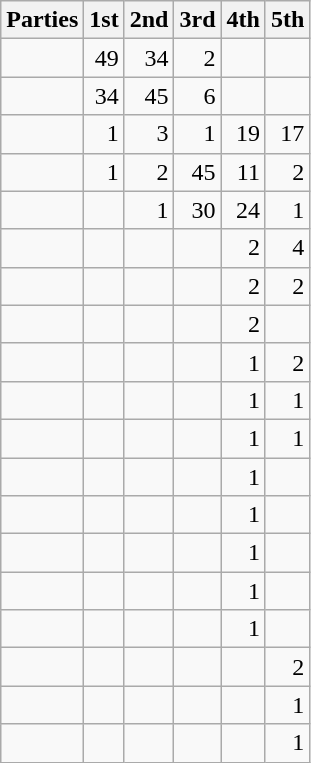<table class="wikitable" style="text-align:right;">
<tr>
<th style="text-align:left;">Parties</th>
<th>1st</th>
<th>2nd</th>
<th>3rd</th>
<th>4th</th>
<th>5th</th>
</tr>
<tr>
<td style="text-align:left;"></td>
<td>49</td>
<td>34</td>
<td>2</td>
<td></td>
<td></td>
</tr>
<tr>
<td style="text-align:left;"></td>
<td>34</td>
<td>45</td>
<td>6</td>
<td></td>
<td></td>
</tr>
<tr>
<td style="text-align:left;"></td>
<td>1</td>
<td>3</td>
<td>1</td>
<td>19</td>
<td>17</td>
</tr>
<tr>
<td style="text-align:left;"></td>
<td>1</td>
<td>2</td>
<td>45</td>
<td>11</td>
<td>2</td>
</tr>
<tr>
<td style="text-align:left;"></td>
<td></td>
<td>1</td>
<td>30</td>
<td>24</td>
<td>1</td>
</tr>
<tr>
<td style="text-align:left;"></td>
<td></td>
<td></td>
<td></td>
<td>2</td>
<td>4</td>
</tr>
<tr>
<td style="text-align:left;"></td>
<td></td>
<td></td>
<td></td>
<td>2</td>
<td>2</td>
</tr>
<tr>
<td style="text-align:left;"></td>
<td></td>
<td></td>
<td></td>
<td>2</td>
<td></td>
</tr>
<tr>
<td style="text-align:left;"></td>
<td></td>
<td></td>
<td></td>
<td>1</td>
<td>2</td>
</tr>
<tr>
<td style="text-align:left;"></td>
<td></td>
<td></td>
<td></td>
<td>1</td>
<td>1</td>
</tr>
<tr>
<td style="text-align:left;"></td>
<td></td>
<td></td>
<td></td>
<td>1</td>
<td>1</td>
</tr>
<tr>
<td style="text-align:left;"></td>
<td></td>
<td></td>
<td></td>
<td>1</td>
<td></td>
</tr>
<tr>
<td style="text-align:left;"></td>
<td></td>
<td></td>
<td></td>
<td>1</td>
<td></td>
</tr>
<tr>
<td style="text-align:left;"></td>
<td></td>
<td></td>
<td></td>
<td>1</td>
<td></td>
</tr>
<tr>
<td style="text-align:left;"></td>
<td></td>
<td></td>
<td></td>
<td>1</td>
<td></td>
</tr>
<tr>
<td style="text-align:left;"></td>
<td></td>
<td></td>
<td></td>
<td>1</td>
<td></td>
</tr>
<tr>
<td style="text-align:left;"></td>
<td></td>
<td></td>
<td></td>
<td></td>
<td>2</td>
</tr>
<tr>
<td style="text-align:left;"></td>
<td></td>
<td></td>
<td></td>
<td></td>
<td>1</td>
</tr>
<tr>
<td style="text-align:left;"></td>
<td></td>
<td></td>
<td></td>
<td></td>
<td>1</td>
</tr>
</table>
